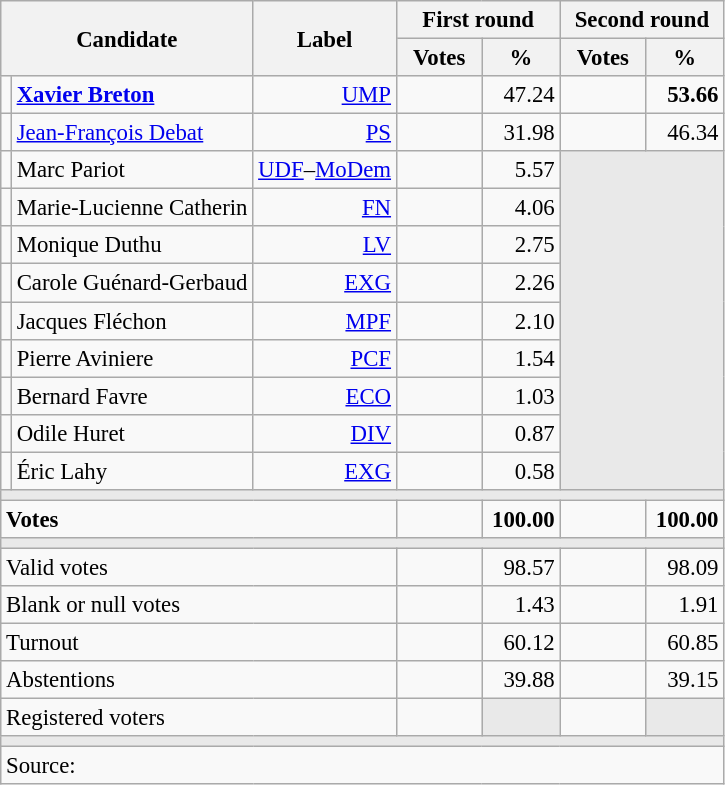<table class="wikitable" style="text-align:right;font-size:95%;">
<tr>
<th rowspan="2" colspan="2">Candidate</th>
<th rowspan="2">Label</th>
<th colspan="2">First round</th>
<th colspan="2">Second round</th>
</tr>
<tr>
<th style="width:50px;">Votes</th>
<th style="width:45px;">%</th>
<th style="width:50px;">Votes</th>
<th style="width:45px;">%</th>
</tr>
<tr>
<td></td>
<td style="text-align:left;"><strong><a href='#'>Xavier Breton</a></strong></td>
<td><a href='#'>UMP</a></td>
<td></td>
<td>47.24</td>
<td><strong></strong></td>
<td><strong>53.66</strong></td>
</tr>
<tr>
<td></td>
<td style="text-align:left;"><a href='#'>Jean-François Debat</a></td>
<td><a href='#'>PS</a></td>
<td></td>
<td>31.98</td>
<td></td>
<td>46.34</td>
</tr>
<tr>
<td></td>
<td style="text-align:left;">Marc Pariot</td>
<td><a href='#'>UDF</a>–<a href='#'>MoDem</a></td>
<td></td>
<td>5.57</td>
<td colspan="2" rowspan="9" style="background:#E9E9E9;"></td>
</tr>
<tr>
<td></td>
<td style="text-align:left;">Marie-Lucienne Catherin</td>
<td><a href='#'>FN</a></td>
<td></td>
<td>4.06</td>
</tr>
<tr>
<td></td>
<td style="text-align:left;">Monique Duthu</td>
<td><a href='#'>LV</a></td>
<td></td>
<td>2.75</td>
</tr>
<tr>
<td></td>
<td style="text-align:left;">Carole Guénard-Gerbaud</td>
<td><a href='#'>EXG</a></td>
<td></td>
<td>2.26</td>
</tr>
<tr>
<td></td>
<td style="text-align:left;">Jacques Fléchon</td>
<td><a href='#'>MPF</a></td>
<td></td>
<td>2.10</td>
</tr>
<tr>
<td></td>
<td style="text-align:left;">Pierre Aviniere</td>
<td><a href='#'>PCF</a></td>
<td></td>
<td>1.54</td>
</tr>
<tr>
<td></td>
<td style="text-align:left;">Bernard Favre</td>
<td><a href='#'>ECO</a></td>
<td></td>
<td>1.03</td>
</tr>
<tr>
<td></td>
<td style="text-align:left;">Odile Huret</td>
<td><a href='#'>DIV</a></td>
<td></td>
<td>0.87</td>
</tr>
<tr>
<td></td>
<td style="text-align:left;">Éric Lahy</td>
<td><a href='#'>EXG</a></td>
<td></td>
<td>0.58</td>
</tr>
<tr>
<td colspan="7" style="background:#E9E9E9;"></td>
</tr>
<tr style="font-weight:bold;">
<td colspan="3" style="text-align:left;">Votes</td>
<td></td>
<td>100.00</td>
<td></td>
<td>100.00</td>
</tr>
<tr>
<td colspan="7" style="background:#E9E9E9;"></td>
</tr>
<tr>
<td colspan="3" style="text-align:left;">Valid votes</td>
<td></td>
<td>98.57</td>
<td></td>
<td>98.09</td>
</tr>
<tr>
<td colspan="3" style="text-align:left;">Blank or null votes</td>
<td></td>
<td>1.43</td>
<td></td>
<td>1.91</td>
</tr>
<tr>
<td colspan="3" style="text-align:left;">Turnout</td>
<td></td>
<td>60.12</td>
<td></td>
<td>60.85</td>
</tr>
<tr>
<td colspan="3" style="text-align:left;">Abstentions</td>
<td></td>
<td>39.88</td>
<td></td>
<td>39.15</td>
</tr>
<tr>
<td colspan="3" style="text-align:left;">Registered voters</td>
<td></td>
<td style="color:inherit;background:#E9E9E9;"></td>
<td></td>
<td style="color:inherit;background:#E9E9E9;"></td>
</tr>
<tr>
<td colspan="7" style="background:#E9E9E9;"></td>
</tr>
<tr>
<td colspan="7" style="text-align:left;">Source: </td>
</tr>
</table>
